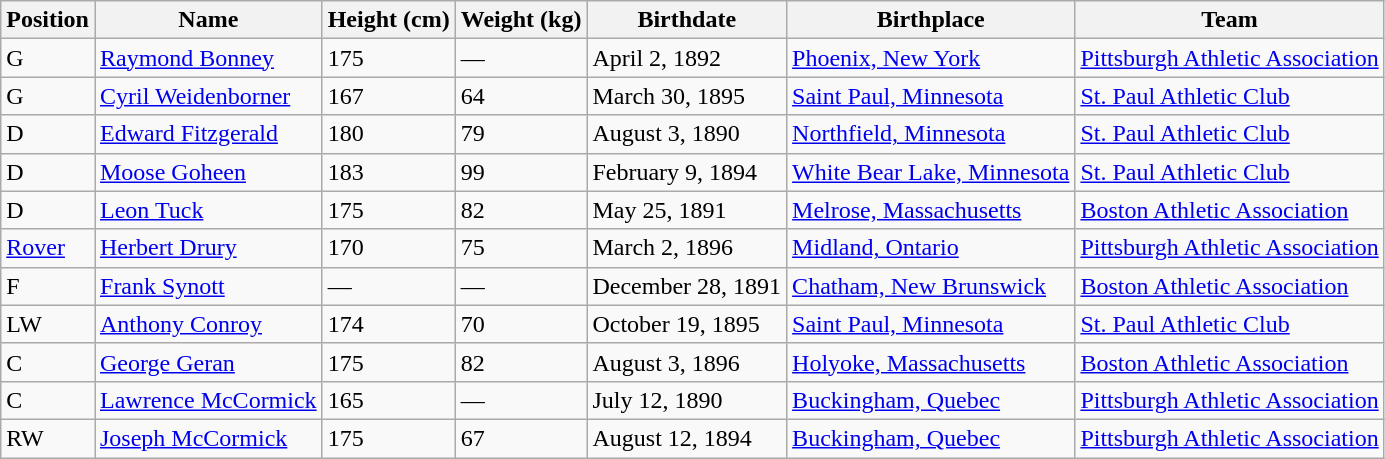<table class="wikitable sortable">
<tr>
<th>Position</th>
<th>Name</th>
<th>Height (cm)</th>
<th>Weight (kg)</th>
<th>Birthdate</th>
<th>Birthplace</th>
<th>Team</th>
</tr>
<tr>
<td>G</td>
<td><a href='#'>Raymond Bonney</a></td>
<td>175</td>
<td>—</td>
<td>April 2, 1892</td>
<td><a href='#'>Phoenix, New York</a></td>
<td><a href='#'>Pittsburgh Athletic Association</a></td>
</tr>
<tr>
<td>G</td>
<td><a href='#'>Cyril Weidenborner</a></td>
<td>167</td>
<td>64</td>
<td>March 30, 1895</td>
<td><a href='#'>Saint Paul, Minnesota</a></td>
<td><a href='#'>St. Paul Athletic Club</a></td>
</tr>
<tr>
<td>D</td>
<td><a href='#'>Edward Fitzgerald</a></td>
<td>180</td>
<td>79</td>
<td>August 3, 1890</td>
<td><a href='#'>Northfield, Minnesota</a></td>
<td><a href='#'>St. Paul Athletic Club</a></td>
</tr>
<tr>
<td>D</td>
<td><a href='#'>Moose Goheen</a></td>
<td>183</td>
<td>99</td>
<td>February 9, 1894</td>
<td><a href='#'>White Bear Lake, Minnesota</a></td>
<td><a href='#'>St. Paul Athletic Club</a></td>
</tr>
<tr>
<td>D</td>
<td><a href='#'>Leon Tuck</a></td>
<td>175</td>
<td>82</td>
<td>May 25, 1891</td>
<td><a href='#'>Melrose, Massachusetts</a></td>
<td><a href='#'>Boston Athletic Association</a></td>
</tr>
<tr>
<td><a href='#'>Rover</a></td>
<td><a href='#'>Herbert Drury</a></td>
<td>170</td>
<td>75</td>
<td>March 2, 1896</td>
<td><a href='#'>Midland, Ontario</a></td>
<td><a href='#'>Pittsburgh Athletic Association</a></td>
</tr>
<tr>
<td>F</td>
<td><a href='#'>Frank Synott</a></td>
<td>—</td>
<td>—</td>
<td>December 28, 1891</td>
<td><a href='#'>Chatham, New Brunswick</a></td>
<td><a href='#'>Boston Athletic Association</a></td>
</tr>
<tr>
<td>LW</td>
<td><a href='#'>Anthony Conroy</a></td>
<td>174</td>
<td>70</td>
<td>October 19, 1895</td>
<td><a href='#'>Saint Paul, Minnesota</a></td>
<td><a href='#'>St. Paul Athletic Club</a></td>
</tr>
<tr>
<td>C</td>
<td><a href='#'>George Geran</a></td>
<td>175</td>
<td>82</td>
<td>August 3, 1896</td>
<td><a href='#'>Holyoke, Massachusetts</a></td>
<td><a href='#'>Boston Athletic Association</a></td>
</tr>
<tr>
<td>C</td>
<td><a href='#'>Lawrence McCormick</a></td>
<td>165</td>
<td>—</td>
<td>July 12, 1890</td>
<td><a href='#'>Buckingham, Quebec</a></td>
<td><a href='#'>Pittsburgh Athletic Association</a></td>
</tr>
<tr>
<td>RW</td>
<td><a href='#'>Joseph McCormick</a></td>
<td>175</td>
<td>67</td>
<td>August 12, 1894</td>
<td><a href='#'>Buckingham, Quebec</a></td>
<td><a href='#'>Pittsburgh Athletic Association</a></td>
</tr>
</table>
